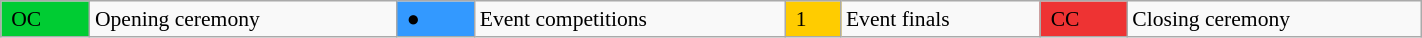<table class="wikitable"  style="margin:0.5em auto; font-size:90%; position:relative; width:75%;">
<tr>
<td style="background:#0c3;"> OC </td>
<td>Opening ceremony</td>
<td style="background:#39f;"> ●  </td>
<td>Event competitions</td>
<td style="background:#fc0;"> 1 </td>
<td>Event finals</td>
<td style="background:#e33;"> CC </td>
<td>Closing ceremony</td>
</tr>
</table>
